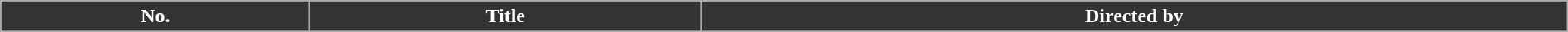<table class="wikitable plainrowheaders"  style="width:100%; margin-right:0;">
<tr>
<th scope="col" style="background:#333333; color:#fff;">No.</th>
<th scope="col" style="background:#333333; color:#fff;">Title</th>
<th scope="col" style="background:#333333; color:#fff;">Directed by</th>
</tr>
<tr>
</tr>
</table>
